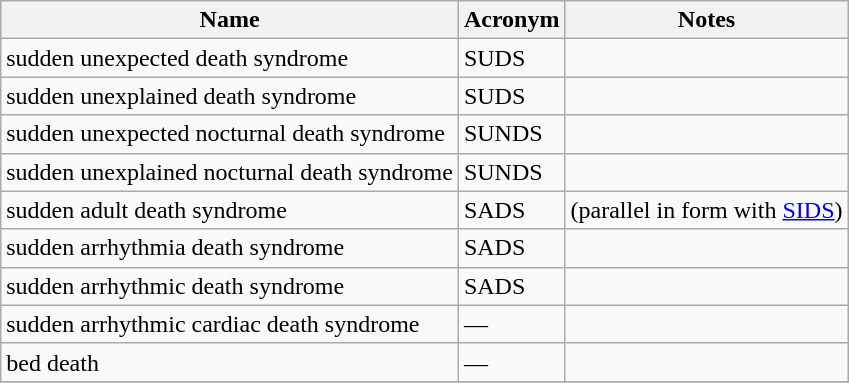<table class="wikitable sortable" border="1">
<tr>
<th>Name</th>
<th>Acronym</th>
<th>Notes</th>
</tr>
<tr>
<td>sudden unexpected death syndrome</td>
<td>SUDS</td>
<td></td>
</tr>
<tr>
<td>sudden unexplained death syndrome</td>
<td>SUDS</td>
<td></td>
</tr>
<tr>
<td>sudden unexpected nocturnal death syndrome</td>
<td>SUNDS</td>
<td></td>
</tr>
<tr>
<td>sudden unexplained nocturnal death syndrome</td>
<td>SUNDS</td>
<td></td>
</tr>
<tr>
<td>sudden adult death syndrome</td>
<td>SADS</td>
<td>(parallel in form with <a href='#'>SIDS</a>)</td>
</tr>
<tr>
<td>sudden arrhythmia death syndrome</td>
<td>SADS</td>
<td></td>
</tr>
<tr>
<td>sudden arrhythmic death syndrome</td>
<td>SADS</td>
<td></td>
</tr>
<tr>
<td>sudden arrhythmic cardiac death syndrome</td>
<td>—</td>
<td></td>
</tr>
<tr>
<td>bed death</td>
<td>—</td>
<td></td>
</tr>
<tr>
</tr>
</table>
